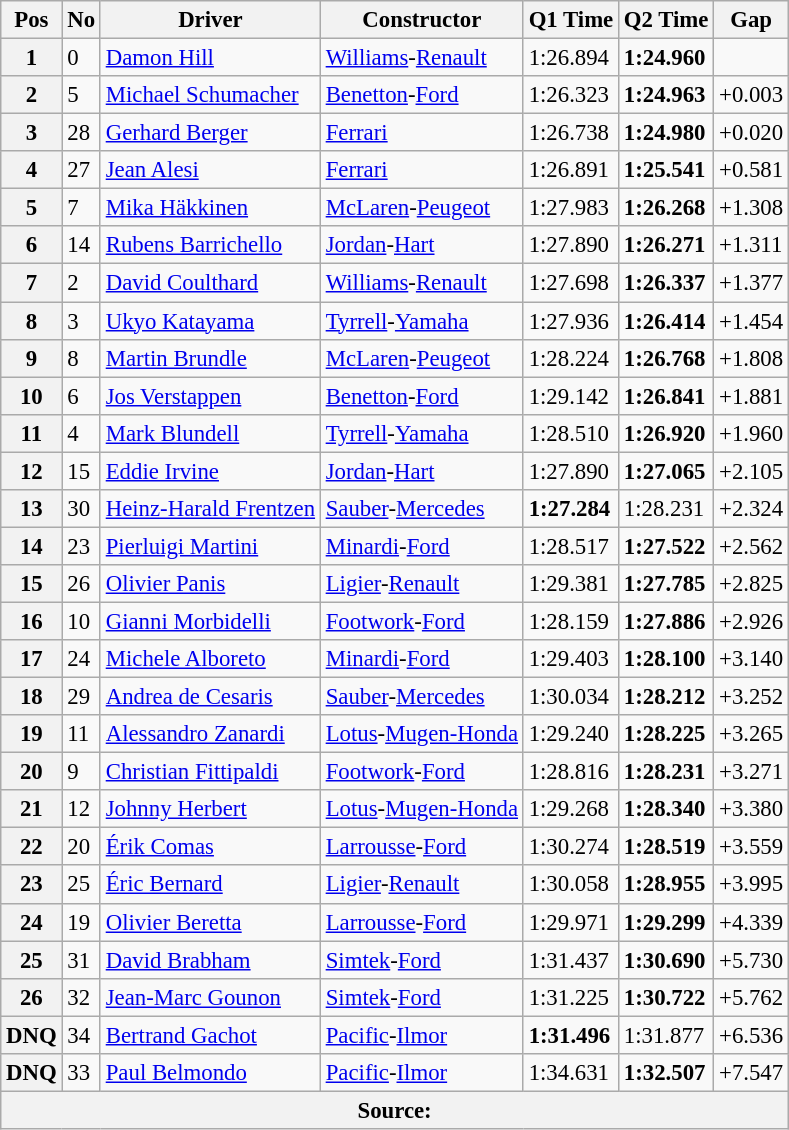<table class="wikitable sortable" style="font-size: 95%;">
<tr>
<th>Pos</th>
<th>No</th>
<th>Driver</th>
<th>Constructor</th>
<th>Q1 Time</th>
<th>Q2 Time</th>
<th>Gap</th>
</tr>
<tr>
<th>1</th>
<td>0</td>
<td> <a href='#'>Damon Hill</a></td>
<td><a href='#'>Williams</a>-<a href='#'>Renault</a></td>
<td>1:26.894</td>
<td><strong>1:24.960</strong></td>
<td></td>
</tr>
<tr>
<th>2</th>
<td>5</td>
<td> <a href='#'>Michael Schumacher</a></td>
<td><a href='#'>Benetton</a>-<a href='#'>Ford</a></td>
<td>1:26.323</td>
<td><strong>1:24.963</strong></td>
<td>+0.003</td>
</tr>
<tr>
<th>3</th>
<td>28</td>
<td> <a href='#'>Gerhard Berger</a></td>
<td><a href='#'>Ferrari</a></td>
<td>1:26.738</td>
<td><strong>1:24.980</strong></td>
<td>+0.020</td>
</tr>
<tr>
<th>4</th>
<td>27</td>
<td> <a href='#'>Jean Alesi</a></td>
<td><a href='#'>Ferrari</a></td>
<td>1:26.891</td>
<td><strong>1:25.541</strong></td>
<td>+0.581</td>
</tr>
<tr>
<th>5</th>
<td>7</td>
<td> <a href='#'>Mika Häkkinen</a></td>
<td><a href='#'>McLaren</a>-<a href='#'>Peugeot</a></td>
<td>1:27.983</td>
<td><strong>1:26.268</strong></td>
<td>+1.308</td>
</tr>
<tr>
<th>6</th>
<td>14</td>
<td> <a href='#'>Rubens Barrichello</a></td>
<td><a href='#'>Jordan</a>-<a href='#'>Hart</a></td>
<td>1:27.890</td>
<td><strong>1:26.271</strong></td>
<td>+1.311</td>
</tr>
<tr>
<th>7</th>
<td>2</td>
<td> <a href='#'>David Coulthard</a></td>
<td><a href='#'>Williams</a>-<a href='#'>Renault</a></td>
<td>1:27.698</td>
<td><strong>1:26.337</strong></td>
<td>+1.377</td>
</tr>
<tr>
<th>8</th>
<td>3</td>
<td> <a href='#'>Ukyo Katayama</a></td>
<td><a href='#'>Tyrrell</a>-<a href='#'>Yamaha</a></td>
<td>1:27.936</td>
<td><strong>1:26.414</strong></td>
<td>+1.454</td>
</tr>
<tr>
<th>9</th>
<td>8</td>
<td> <a href='#'>Martin Brundle</a></td>
<td><a href='#'>McLaren</a>-<a href='#'>Peugeot</a></td>
<td>1:28.224</td>
<td><strong>1:26.768</strong></td>
<td>+1.808</td>
</tr>
<tr>
<th>10</th>
<td>6</td>
<td> <a href='#'>Jos Verstappen</a></td>
<td><a href='#'>Benetton</a>-<a href='#'>Ford</a></td>
<td>1:29.142</td>
<td><strong>1:26.841</strong></td>
<td>+1.881</td>
</tr>
<tr>
<th>11</th>
<td>4</td>
<td> <a href='#'>Mark Blundell</a></td>
<td><a href='#'>Tyrrell</a>-<a href='#'>Yamaha</a></td>
<td>1:28.510</td>
<td><strong>1:26.920</strong></td>
<td>+1.960</td>
</tr>
<tr>
<th>12</th>
<td>15</td>
<td> <a href='#'>Eddie Irvine</a></td>
<td><a href='#'>Jordan</a>-<a href='#'>Hart</a></td>
<td>1:27.890</td>
<td><strong>1:27.065</strong></td>
<td>+2.105</td>
</tr>
<tr>
<th>13</th>
<td>30</td>
<td> <a href='#'>Heinz-Harald Frentzen</a></td>
<td><a href='#'>Sauber</a>-<a href='#'>Mercedes</a></td>
<td><strong>1:27.284</strong></td>
<td>1:28.231</td>
<td>+2.324</td>
</tr>
<tr>
<th>14</th>
<td>23</td>
<td> <a href='#'>Pierluigi Martini</a></td>
<td><a href='#'>Minardi</a>-<a href='#'>Ford</a></td>
<td>1:28.517</td>
<td><strong>1:27.522</strong></td>
<td>+2.562</td>
</tr>
<tr>
<th>15</th>
<td>26</td>
<td> <a href='#'>Olivier Panis</a></td>
<td><a href='#'>Ligier</a>-<a href='#'>Renault</a></td>
<td>1:29.381</td>
<td><strong>1:27.785</strong></td>
<td>+2.825</td>
</tr>
<tr>
<th>16</th>
<td>10</td>
<td> <a href='#'>Gianni Morbidelli</a></td>
<td><a href='#'>Footwork</a>-<a href='#'>Ford</a></td>
<td>1:28.159</td>
<td><strong>1:27.886</strong></td>
<td>+2.926</td>
</tr>
<tr>
<th>17</th>
<td>24</td>
<td> <a href='#'>Michele Alboreto</a></td>
<td><a href='#'>Minardi</a>-<a href='#'>Ford</a></td>
<td>1:29.403</td>
<td><strong>1:28.100</strong></td>
<td>+3.140</td>
</tr>
<tr>
<th>18</th>
<td>29</td>
<td> <a href='#'>Andrea de Cesaris</a></td>
<td><a href='#'>Sauber</a>-<a href='#'>Mercedes</a></td>
<td>1:30.034</td>
<td><strong>1:28.212</strong></td>
<td>+3.252</td>
</tr>
<tr>
<th>19</th>
<td>11</td>
<td> <a href='#'>Alessandro Zanardi</a></td>
<td><a href='#'>Lotus</a>-<a href='#'>Mugen-Honda</a></td>
<td>1:29.240</td>
<td><strong>1:28.225</strong></td>
<td>+3.265</td>
</tr>
<tr>
<th>20</th>
<td>9</td>
<td> <a href='#'>Christian Fittipaldi</a></td>
<td><a href='#'>Footwork</a>-<a href='#'>Ford</a></td>
<td>1:28.816</td>
<td><strong>1:28.231</strong></td>
<td>+3.271</td>
</tr>
<tr>
<th>21</th>
<td>12</td>
<td> <a href='#'>Johnny Herbert</a></td>
<td><a href='#'>Lotus</a>-<a href='#'>Mugen-Honda</a></td>
<td>1:29.268</td>
<td><strong>1:28.340</strong></td>
<td>+3.380</td>
</tr>
<tr>
<th>22</th>
<td>20</td>
<td> <a href='#'>Érik Comas</a></td>
<td><a href='#'>Larrousse</a>-<a href='#'>Ford</a></td>
<td>1:30.274</td>
<td><strong>1:28.519</strong></td>
<td>+3.559</td>
</tr>
<tr>
<th>23</th>
<td>25</td>
<td> <a href='#'>Éric Bernard</a></td>
<td><a href='#'>Ligier</a>-<a href='#'>Renault</a></td>
<td>1:30.058</td>
<td><strong>1:28.955</strong></td>
<td>+3.995</td>
</tr>
<tr>
<th>24</th>
<td>19</td>
<td> <a href='#'>Olivier Beretta</a></td>
<td><a href='#'>Larrousse</a>-<a href='#'>Ford</a></td>
<td>1:29.971</td>
<td><strong>1:29.299</strong></td>
<td>+4.339</td>
</tr>
<tr>
<th>25</th>
<td>31</td>
<td> <a href='#'>David Brabham</a></td>
<td><a href='#'>Simtek</a>-<a href='#'>Ford</a></td>
<td>1:31.437</td>
<td><strong>1:30.690</strong></td>
<td>+5.730</td>
</tr>
<tr>
<th>26</th>
<td>32</td>
<td> <a href='#'>Jean-Marc Gounon</a></td>
<td><a href='#'>Simtek</a>-<a href='#'>Ford</a></td>
<td>1:31.225</td>
<td><strong>1:30.722</strong></td>
<td>+5.762</td>
</tr>
<tr>
<th>DNQ</th>
<td>34</td>
<td> <a href='#'>Bertrand Gachot</a></td>
<td><a href='#'>Pacific</a>-<a href='#'>Ilmor</a></td>
<td><strong>1:31.496</strong></td>
<td>1:31.877</td>
<td>+6.536</td>
</tr>
<tr>
<th>DNQ</th>
<td>33</td>
<td> <a href='#'>Paul Belmondo</a></td>
<td><a href='#'>Pacific</a>-<a href='#'>Ilmor</a></td>
<td>1:34.631</td>
<td><strong>1:32.507</strong></td>
<td>+7.547</td>
</tr>
<tr>
<th colspan="7">Source:</th>
</tr>
</table>
